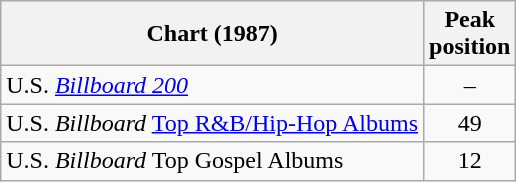<table class="wikitable">
<tr>
<th align="center">Chart (1987)</th>
<th align="center">Peak<br>position</th>
</tr>
<tr>
<td align="left">U.S. <em><a href='#'>Billboard 200</a></em></td>
<td align="center">–</td>
</tr>
<tr>
<td align="left">U.S. <em>Billboard</em> <a href='#'>Top R&B/Hip-Hop Albums</a></td>
<td align="center">49</td>
</tr>
<tr>
<td align="left">U.S. <em>Billboard</em> Top Gospel Albums</td>
<td align="center">12</td>
</tr>
</table>
